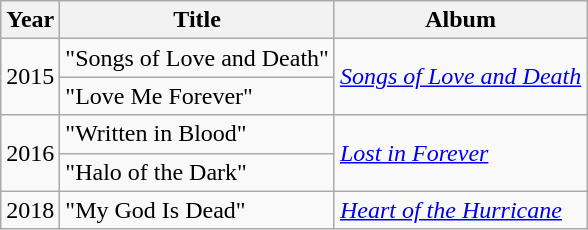<table class="wikitable">
<tr>
<th>Year</th>
<th>Title</th>
<th>Album</th>
</tr>
<tr>
<td align="center" rowspan="2">2015</td>
<td>"Songs of Love and Death"</td>
<td rowspan="2"><em><a href='#'>Songs of Love and Death</a></em></td>
</tr>
<tr>
<td>"Love Me Forever"</td>
</tr>
<tr>
<td align="center" rowspan="2">2016</td>
<td>"Written in Blood"</td>
<td rowspan="2"><em><a href='#'>Lost in Forever</a></em></td>
</tr>
<tr>
<td>"Halo of the Dark"</td>
</tr>
<tr>
<td>2018</td>
<td align=left>"My God Is Dead"</td>
<td><em><a href='#'>Heart of the Hurricane</a></em></td>
</tr>
</table>
